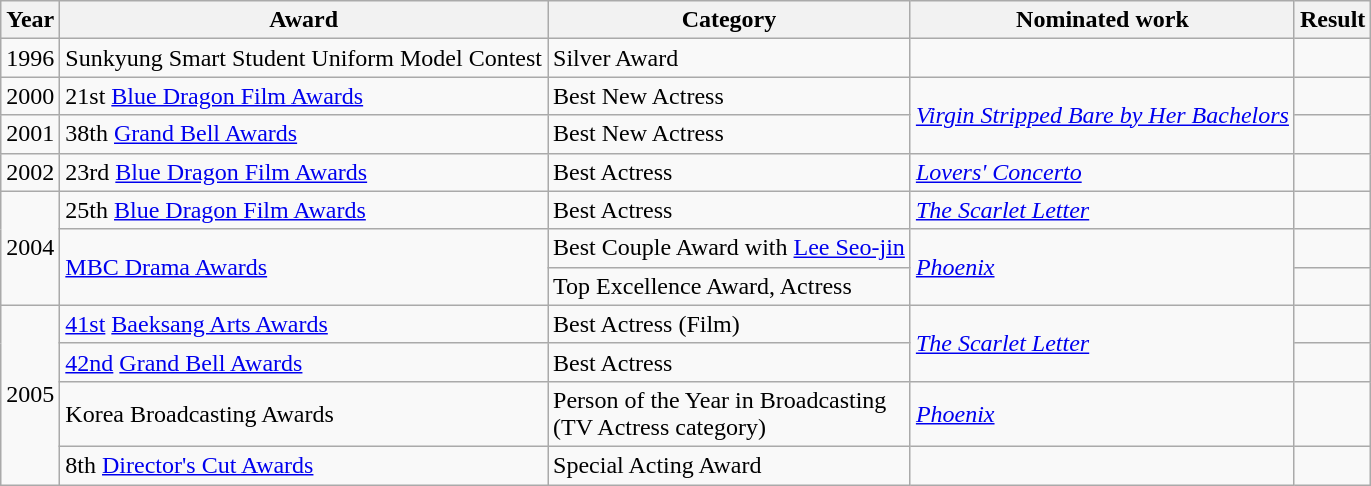<table class="wikitable sortable">
<tr>
<th>Year</th>
<th>Award</th>
<th>Category</th>
<th>Nominated work</th>
<th>Result</th>
</tr>
<tr>
<td>1996</td>
<td>Sunkyung Smart Student Uniform Model Contest</td>
<td>Silver Award</td>
<td></td>
<td></td>
</tr>
<tr>
<td>2000</td>
<td>21st <a href='#'>Blue Dragon Film Awards</a></td>
<td>Best New Actress</td>
<td rowspan=2><em><a href='#'>Virgin Stripped Bare by Her Bachelors</a></em></td>
<td></td>
</tr>
<tr>
<td>2001</td>
<td>38th <a href='#'>Grand Bell Awards</a></td>
<td>Best New Actress</td>
<td></td>
</tr>
<tr>
<td>2002</td>
<td>23rd <a href='#'>Blue Dragon Film Awards</a></td>
<td>Best Actress</td>
<td><em><a href='#'>Lovers' Concerto</a></em></td>
<td></td>
</tr>
<tr>
<td rowspan=3>2004</td>
<td>25th <a href='#'>Blue Dragon Film Awards</a></td>
<td>Best Actress</td>
<td><em><a href='#'>The Scarlet Letter</a></em></td>
<td></td>
</tr>
<tr>
<td rowspan=2><a href='#'>MBC Drama Awards</a></td>
<td>Best Couple Award with <a href='#'>Lee Seo-jin</a></td>
<td rowspan=2><em><a href='#'>Phoenix</a></em></td>
<td></td>
</tr>
<tr>
<td>Top Excellence Award, Actress</td>
<td></td>
</tr>
<tr>
<td rowspan=4>2005</td>
<td><a href='#'>41st</a> <a href='#'>Baeksang Arts Awards</a></td>
<td>Best Actress (Film)</td>
<td rowspan=2><em><a href='#'>The Scarlet Letter</a></em></td>
<td></td>
</tr>
<tr>
<td><a href='#'>42nd</a> <a href='#'>Grand Bell Awards</a></td>
<td>Best Actress</td>
<td></td>
</tr>
<tr>
<td>Korea Broadcasting Awards</td>
<td>Person of the Year in Broadcasting <br> (TV Actress category)</td>
<td><em><a href='#'>Phoenix</a></em></td>
<td></td>
</tr>
<tr>
<td>8th <a href='#'>Director's Cut Awards</a></td>
<td>Special Acting Award</td>
<td></td>
<td></td>
</tr>
</table>
